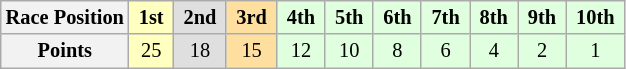<table class="wikitable" style="font-size:85%; text-align:center">
<tr>
<th>Race Position</th>
<td style="background:#ffffbf;"> <strong>1st</strong> </td>
<td style="background:#dfdfdf;"> <strong>2nd</strong> </td>
<td style="background:#ffdf9f;"> <strong>3rd</strong> </td>
<td style="background:#dfffdf;"> <strong>4th</strong> </td>
<td style="background:#dfffdf;"> <strong>5th</strong> </td>
<td style="background:#dfffdf;"> <strong>6th</strong> </td>
<td style="background:#dfffdf;"> <strong>7th</strong> </td>
<td style="background:#dfffdf;"> <strong>8th</strong> </td>
<td style="background:#dfffdf;"> <strong>9th</strong> </td>
<td style="background:#dfffdf;"> <strong>10th</strong> </td>
</tr>
<tr>
<th>Points</th>
<td style="background:#ffffbf;">25</td>
<td style="background:#dfdfdf;">18</td>
<td style="background:#ffdf9f;">15</td>
<td style="background:#dfffdf;">12</td>
<td style="background:#dfffdf;">10</td>
<td style="background:#dfffdf;">8</td>
<td style="background:#dfffdf;">6</td>
<td style="background:#dfffdf;">4</td>
<td style="background:#dfffdf;">2</td>
<td style="background:#dfffdf;">1</td>
</tr>
</table>
